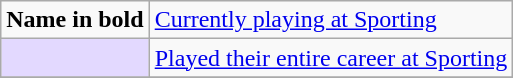<table class="wikitable">
<tr>
<td><strong>Name in bold</strong></td>
<td><a href='#'>Currently playing at Sporting</a></td>
</tr>
<tr>
<td style="background:#e3d9ff;"></td>
<td><a href='#'>Played their entire career at Sporting</a></td>
</tr>
<tr>
</tr>
</table>
